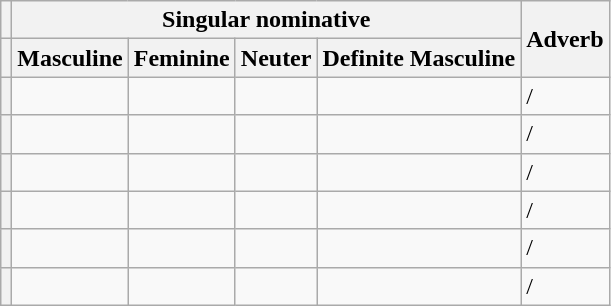<table class="wikitable">
<tr>
<th></th>
<th colspan="4">Singular nominative</th>
<th rowspan="2">Adverb</th>
</tr>
<tr>
<th></th>
<th>Masculine</th>
<th>Feminine</th>
<th>Neuter</th>
<th>Definite Masculine</th>
</tr>
<tr>
<th></th>
<td></td>
<td></td>
<td></td>
<td></td>
<td> / </td>
</tr>
<tr>
<th></th>
<td></td>
<td></td>
<td></td>
<td></td>
<td> / </td>
</tr>
<tr>
<th></th>
<td></td>
<td></td>
<td></td>
<td></td>
<td> / </td>
</tr>
<tr>
<th></th>
<td></td>
<td></td>
<td></td>
<td></td>
<td> / </td>
</tr>
<tr>
<th></th>
<td></td>
<td></td>
<td></td>
<td></td>
<td> / </td>
</tr>
<tr>
<th></th>
<td></td>
<td></td>
<td></td>
<td></td>
<td> / </td>
</tr>
</table>
